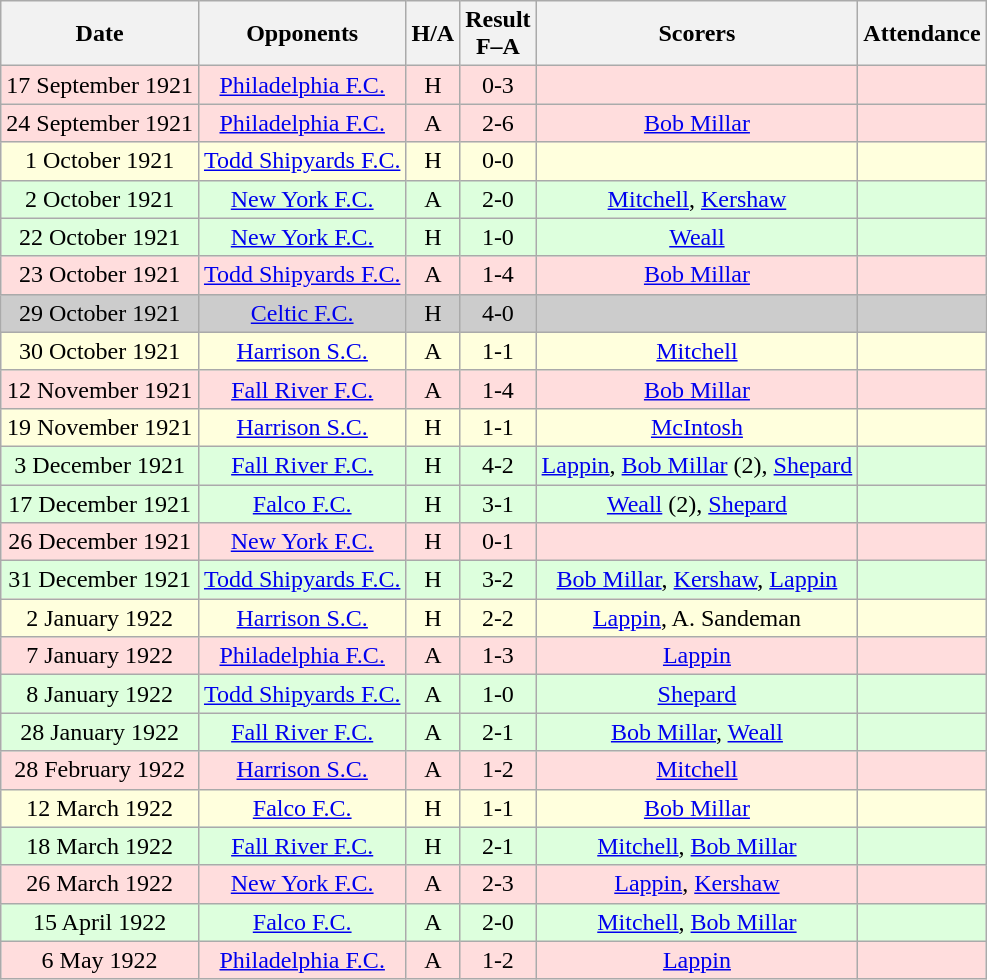<table class="wikitable" style="text-align:center">
<tr>
<th>Date</th>
<th>Opponents</th>
<th>H/A</th>
<th>Result<br>F–A</th>
<th>Scorers</th>
<th>Attendance</th>
</tr>
<tr bgcolor="#ffdddd">
<td>17 September 1921</td>
<td><a href='#'>Philadelphia F.C.</a></td>
<td>H</td>
<td>0-3</td>
<td></td>
<td></td>
</tr>
<tr bgcolor="#ffdddd">
<td>24 September 1921</td>
<td><a href='#'>Philadelphia F.C.</a></td>
<td>A</td>
<td>2-6</td>
<td><a href='#'>Bob Millar</a></td>
<td></td>
</tr>
<tr bgcolor="#ffffdd">
<td>1 October 1921</td>
<td><a href='#'>Todd Shipyards F.C.</a></td>
<td>H</td>
<td>0-0</td>
<td></td>
<td></td>
</tr>
<tr bgcolor="#ddffdd">
<td>2 October 1921</td>
<td><a href='#'>New York F.C.</a></td>
<td>A</td>
<td>2-0</td>
<td><a href='#'>Mitchell</a>, <a href='#'>Kershaw</a></td>
<td></td>
</tr>
<tr bgcolor="#ddffdd">
<td>22 October 1921</td>
<td><a href='#'>New York F.C.</a></td>
<td>H</td>
<td>1-0</td>
<td><a href='#'>Weall</a></td>
<td></td>
</tr>
<tr bgcolor="#ffdddd">
<td>23 October 1921</td>
<td><a href='#'>Todd Shipyards F.C.</a></td>
<td>A</td>
<td>1-4</td>
<td><a href='#'>Bob Millar</a></td>
<td></td>
</tr>
<tr bgcolor="#cccccc">
<td>29 October 1921</td>
<td><a href='#'>Celtic F.C.</a></td>
<td>H</td>
<td>4-0</td>
<td></td>
<td></td>
</tr>
<tr bgcolor="#ffffdd">
<td>30 October 1921</td>
<td><a href='#'>Harrison S.C.</a></td>
<td>A</td>
<td>1-1</td>
<td><a href='#'>Mitchell</a></td>
<td></td>
</tr>
<tr bgcolor="#ffdddd">
<td>12 November 1921</td>
<td><a href='#'>Fall River F.C.</a></td>
<td>A</td>
<td>1-4</td>
<td><a href='#'>Bob Millar</a></td>
<td></td>
</tr>
<tr bgcolor="#ffffdd">
<td>19 November 1921</td>
<td><a href='#'>Harrison S.C.</a></td>
<td>H</td>
<td>1-1</td>
<td><a href='#'>McIntosh</a></td>
<td></td>
</tr>
<tr bgcolor="#ddffdd">
<td>3 December 1921</td>
<td><a href='#'>Fall River F.C.</a></td>
<td>H</td>
<td>4-2</td>
<td><a href='#'>Lappin</a>, <a href='#'>Bob Millar</a> (2), <a href='#'>Shepard</a></td>
<td></td>
</tr>
<tr bgcolor="#ddffdd">
<td>17 December 1921</td>
<td><a href='#'>Falco F.C.</a></td>
<td>H</td>
<td>3-1</td>
<td><a href='#'>Weall</a> (2), <a href='#'>Shepard</a></td>
<td></td>
</tr>
<tr bgcolor="#ffdddd">
<td>26 December 1921</td>
<td><a href='#'>New York F.C.</a></td>
<td>H</td>
<td>0-1</td>
<td></td>
<td></td>
</tr>
<tr bgcolor="#ddffdd">
<td>31 December 1921</td>
<td><a href='#'>Todd Shipyards F.C.</a></td>
<td>H</td>
<td>3-2</td>
<td><a href='#'>Bob Millar</a>, <a href='#'>Kershaw</a>, <a href='#'>Lappin</a></td>
<td></td>
</tr>
<tr bgcolor="#ffffdd">
<td>2 January 1922</td>
<td><a href='#'>Harrison S.C.</a></td>
<td>H</td>
<td>2-2</td>
<td><a href='#'>Lappin</a>, A. Sandeman</td>
<td></td>
</tr>
<tr bgcolor="#ffdddd">
<td>7 January 1922</td>
<td><a href='#'>Philadelphia F.C.</a></td>
<td>A</td>
<td>1-3</td>
<td><a href='#'>Lappin</a></td>
<td></td>
</tr>
<tr bgcolor="#ddffdd">
<td>8 January 1922</td>
<td><a href='#'>Todd Shipyards F.C.</a></td>
<td>A</td>
<td>1-0</td>
<td><a href='#'>Shepard</a></td>
<td></td>
</tr>
<tr bgcolor="#ddffdd">
<td>28 January 1922</td>
<td><a href='#'>Fall River F.C.</a></td>
<td>A</td>
<td>2-1</td>
<td><a href='#'>Bob Millar</a>, <a href='#'>Weall</a></td>
<td></td>
</tr>
<tr bgcolor="#ffdddd">
<td>28 February 1922</td>
<td><a href='#'>Harrison S.C.</a></td>
<td>A</td>
<td>1-2</td>
<td><a href='#'>Mitchell</a></td>
<td></td>
</tr>
<tr bgcolor="#ffffdd">
<td>12 March 1922</td>
<td><a href='#'>Falco F.C.</a></td>
<td>H</td>
<td>1-1</td>
<td><a href='#'>Bob Millar</a></td>
<td></td>
</tr>
<tr bgcolor="#ddffdd">
<td>18 March 1922</td>
<td><a href='#'>Fall River F.C.</a></td>
<td>H</td>
<td>2-1</td>
<td><a href='#'>Mitchell</a>, <a href='#'>Bob Millar</a></td>
<td></td>
</tr>
<tr bgcolor="#ffdddd">
<td>26 March 1922</td>
<td><a href='#'>New York F.C.</a></td>
<td>A</td>
<td>2-3</td>
<td><a href='#'>Lappin</a>, <a href='#'>Kershaw</a></td>
<td></td>
</tr>
<tr bgcolor="#ddffdd">
<td>15 April 1922</td>
<td><a href='#'>Falco F.C.</a></td>
<td>A</td>
<td>2-0</td>
<td><a href='#'>Mitchell</a>, <a href='#'>Bob Millar</a></td>
<td></td>
</tr>
<tr bgcolor="#ffdddd">
<td>6 May 1922</td>
<td><a href='#'>Philadelphia F.C.</a></td>
<td>A</td>
<td>1-2</td>
<td><a href='#'>Lappin</a></td>
<td></td>
</tr>
</table>
